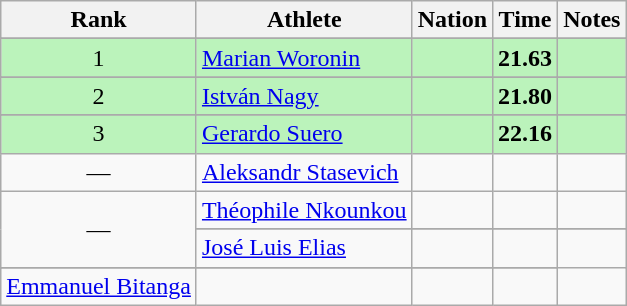<table class="wikitable sortable" style="text-align:center">
<tr>
<th>Rank</th>
<th>Athlete</th>
<th>Nation</th>
<th>Time</th>
<th>Notes</th>
</tr>
<tr>
</tr>
<tr style="background:#bbf3bb;">
<td>1</td>
<td align=left><a href='#'>Marian Woronin</a></td>
<td align=left></td>
<td><strong>21.63</strong></td>
<td></td>
</tr>
<tr>
</tr>
<tr style="background:#bbf3bb;">
<td>2</td>
<td align=left><a href='#'>István Nagy</a></td>
<td align=left></td>
<td><strong>21.80</strong></td>
<td></td>
</tr>
<tr>
</tr>
<tr style="background:#bbf3bb;">
<td>3</td>
<td align=left><a href='#'>Gerardo Suero</a></td>
<td align=left></td>
<td><strong>22.16</strong></td>
<td></td>
</tr>
<tr>
<td data-sort-value=4>—</td>
<td align=left><a href='#'>Aleksandr Stasevich</a></td>
<td align=left></td>
<td data-sort-value=59.99></td>
<td></td>
</tr>
<tr>
<td rowspan=3 data-sort-value=5>—</td>
<td align=left><a href='#'>Théophile Nkounkou</a></td>
<td align=left></td>
<td data-sort-value=99.99></td>
<td></td>
</tr>
<tr>
</tr>
<tr>
<td align=left><a href='#'>José Luis Elias</a></td>
<td align=left></td>
<td data-sort-value=99.99></td>
<td></td>
</tr>
<tr>
</tr>
<tr>
<td align=left><a href='#'>Emmanuel Bitanga</a></td>
<td align=left></td>
<td data-sort-value=99.99></td>
<td></td>
</tr>
</table>
